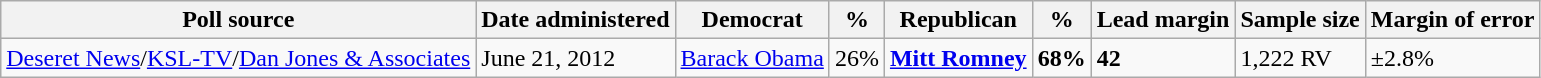<table class="wikitable">
<tr valign=bottom>
<th>Poll source</th>
<th>Date administered</th>
<th>Democrat</th>
<th>%</th>
<th>Republican</th>
<th>%</th>
<th>Lead margin</th>
<th>Sample size</th>
<th>Margin of error</th>
</tr>
<tr>
<td><a href='#'>Deseret News</a>/<a href='#'>KSL-TV</a>/<a href='#'>Dan Jones & Associates</a></td>
<td>June 21, 2012</td>
<td><a href='#'>Barack Obama</a></td>
<td>26%</td>
<td><strong><a href='#'>Mitt Romney</a></strong></td>
<td><strong>68%</strong></td>
<td><strong>42</strong></td>
<td>1,222 RV</td>
<td>±2.8%</td>
</tr>
</table>
